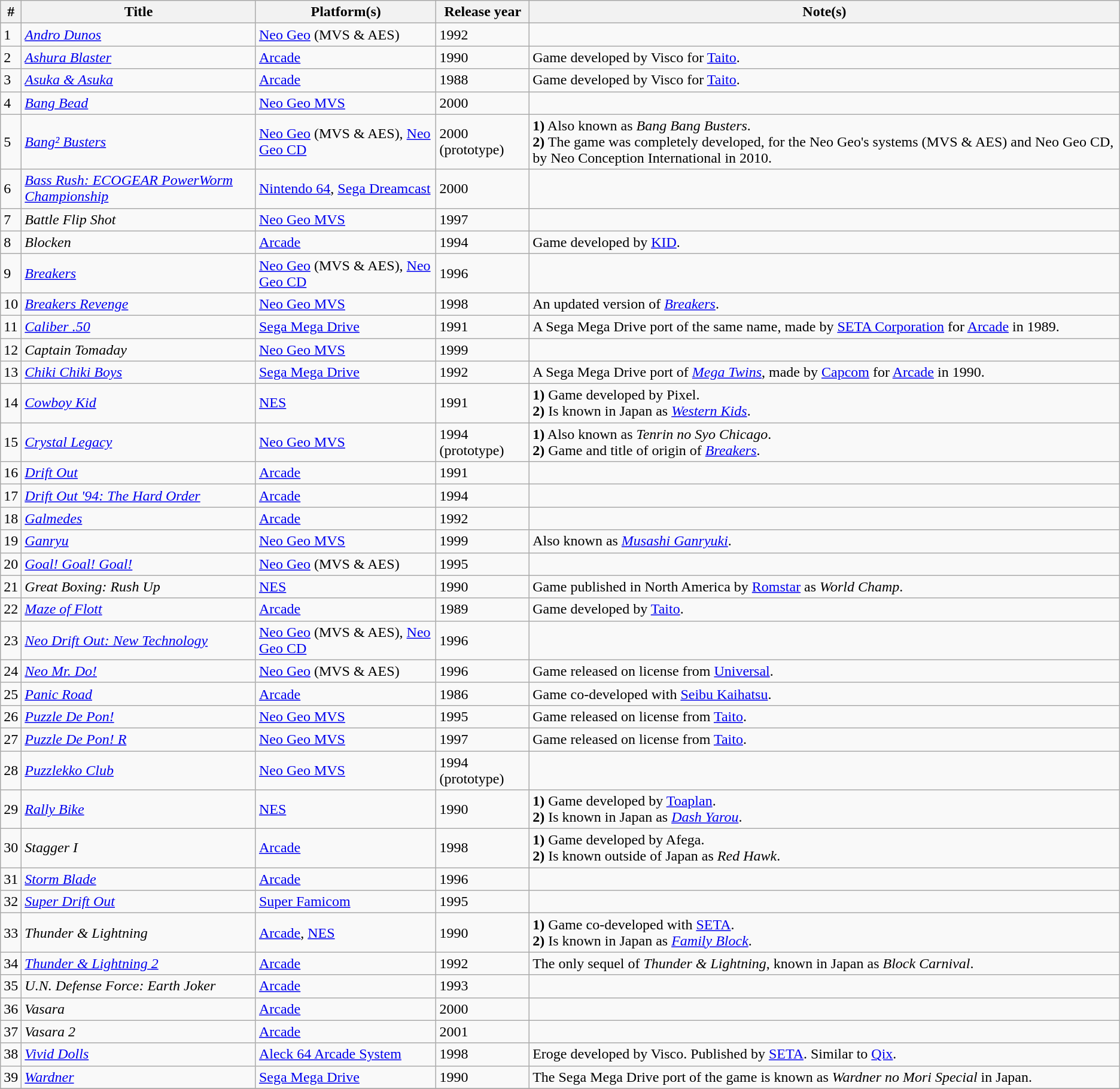<table class="wikitable sortable" border="1">
<tr>
<th scope="col">#</th>
<th scope="col">Title</th>
<th scope="col">Platform(s)</th>
<th scope="col">Release year</th>
<th scope="col">Note(s)</th>
</tr>
<tr>
<td>1</td>
<td><em><a href='#'>Andro Dunos</a></em></td>
<td><a href='#'>Neo Geo</a> (MVS & AES)</td>
<td>1992</td>
<td></td>
</tr>
<tr>
<td>2</td>
<td><em><a href='#'>Ashura Blaster</a></em></td>
<td><a href='#'>Arcade</a></td>
<td>1990</td>
<td>Game developed by Visco for <a href='#'>Taito</a>.</td>
</tr>
<tr>
<td>3</td>
<td><em><a href='#'>Asuka & Asuka</a> </em></td>
<td><a href='#'>Arcade</a></td>
<td>1988</td>
<td>Game developed by Visco for <a href='#'>Taito</a>.</td>
</tr>
<tr>
<td>4</td>
<td><em><a href='#'>Bang Bead</a></em></td>
<td><a href='#'>Neo Geo MVS</a></td>
<td>2000</td>
<td></td>
</tr>
<tr>
<td>5</td>
<td><em><a href='#'>Bang² Busters</a></em></td>
<td><a href='#'>Neo Geo</a> (MVS & AES), <a href='#'>Neo Geo CD</a></td>
<td>2000 (prototype)</td>
<td><strong>1)</strong> Also known as <em>Bang Bang Busters</em>. <br> <strong>2)</strong> The game was completely developed, for the Neo Geo's systems (MVS & AES) and Neo Geo CD, by Neo Conception International in 2010.</td>
</tr>
<tr>
<td>6</td>
<td><em><a href='#'>Bass Rush: ECOGEAR PowerWorm Championship</a></em></td>
<td><a href='#'>Nintendo 64</a>, <a href='#'>Sega Dreamcast</a></td>
<td>2000</td>
<td></td>
</tr>
<tr>
<td>7</td>
<td><em>Battle Flip Shot</em></td>
<td><a href='#'>Neo Geo MVS</a></td>
<td>1997</td>
<td></td>
</tr>
<tr>
<td>8</td>
<td><em>Blocken</em></td>
<td><a href='#'>Arcade</a></td>
<td>1994</td>
<td>Game developed by <a href='#'>KID</a>.</td>
</tr>
<tr>
<td>9</td>
<td><em><a href='#'>Breakers</a></em></td>
<td><a href='#'>Neo Geo</a> (MVS & AES), <a href='#'>Neo Geo CD</a></td>
<td>1996</td>
<td></td>
</tr>
<tr>
<td>10</td>
<td><em><a href='#'>Breakers Revenge</a></em></td>
<td><a href='#'>Neo Geo MVS</a></td>
<td>1998</td>
<td>An updated version of <em><a href='#'>Breakers</a></em>.</td>
</tr>
<tr>
<td>11</td>
<td><em><a href='#'>Caliber .50</a></em></td>
<td><a href='#'>Sega Mega Drive</a></td>
<td>1991</td>
<td>A Sega Mega Drive port of the same name, made by <a href='#'>SETA Corporation</a> for <a href='#'>Arcade</a> in 1989.</td>
</tr>
<tr>
<td>12</td>
<td><em>Captain Tomaday</em></td>
<td><a href='#'>Neo Geo MVS</a></td>
<td>1999</td>
<td></td>
</tr>
<tr>
<td>13</td>
<td><em><a href='#'>Chiki Chiki Boys</a></em></td>
<td><a href='#'>Sega Mega Drive</a></td>
<td>1992</td>
<td>A Sega Mega Drive port of <em><a href='#'>Mega Twins</a></em>, made by <a href='#'>Capcom</a> for <a href='#'>Arcade</a> in 1990.</td>
</tr>
<tr>
<td>14</td>
<td><em><a href='#'>Cowboy Kid</a></em></td>
<td><a href='#'>NES</a></td>
<td>1991</td>
<td><strong>1)</strong> Game developed by Pixel. <br> <strong>2)</strong> Is known in Japan as <em><a href='#'>Western Kids</a></em>.</td>
</tr>
<tr>
<td>15</td>
<td><em><a href='#'>Crystal Legacy</a></em></td>
<td><a href='#'>Neo Geo MVS</a></td>
<td>1994 (prototype)</td>
<td><strong>1)</strong> Also known as <em>Tenrin no Syo Chicago</em>. <br> <strong>2)</strong> Game and title of origin of <em><a href='#'>Breakers</a></em>.</td>
</tr>
<tr>
<td>16</td>
<td><em><a href='#'>Drift Out</a></em></td>
<td><a href='#'>Arcade</a></td>
<td>1991</td>
<td></td>
</tr>
<tr>
<td>17</td>
<td><em><a href='#'>Drift Out '94: The Hard Order</a></em></td>
<td><a href='#'>Arcade</a></td>
<td>1994</td>
<td></td>
</tr>
<tr>
<td>18</td>
<td><em><a href='#'>Galmedes</a></em></td>
<td><a href='#'>Arcade</a></td>
<td>1992</td>
<td></td>
</tr>
<tr>
<td>19</td>
<td><em><a href='#'>Ganryu</a></em></td>
<td><a href='#'>Neo Geo MVS</a></td>
<td>1999</td>
<td>Also known as <em><a href='#'>Musashi Ganryuki</a></em>.</td>
</tr>
<tr>
<td>20</td>
<td><em><a href='#'>Goal! Goal! Goal!</a></em></td>
<td><a href='#'>Neo Geo</a> (MVS & AES)</td>
<td>1995</td>
<td></td>
</tr>
<tr>
<td>21</td>
<td><em>Great Boxing: Rush Up</em></td>
<td><a href='#'>NES</a></td>
<td>1990</td>
<td>Game published in North America by <a href='#'>Romstar</a> as <em>World Champ</em>.</td>
</tr>
<tr>
<td>22</td>
<td><em><a href='#'>Maze of Flott</a></em></td>
<td><a href='#'>Arcade</a></td>
<td>1989</td>
<td>Game developed by <a href='#'>Taito</a>.</td>
</tr>
<tr>
<td>23</td>
<td><em><a href='#'>Neo Drift Out: New Technology</a></em></td>
<td><a href='#'>Neo Geo</a> (MVS & AES), <a href='#'>Neo Geo CD</a></td>
<td>1996</td>
<td></td>
</tr>
<tr>
<td>24</td>
<td><em><a href='#'>Neo Mr. Do!</a></em></td>
<td><a href='#'>Neo Geo</a> (MVS & AES)</td>
<td>1996</td>
<td>Game released on license from <a href='#'>Universal</a>.</td>
</tr>
<tr>
<td>25</td>
<td><em><a href='#'>Panic Road</a></em></td>
<td><a href='#'>Arcade</a></td>
<td>1986</td>
<td>Game co-developed with <a href='#'>Seibu Kaihatsu</a>.</td>
</tr>
<tr>
<td>26</td>
<td><em><a href='#'>Puzzle De Pon!</a></em></td>
<td><a href='#'>Neo Geo MVS</a></td>
<td>1995</td>
<td>Game released on license from <a href='#'>Taito</a>.</td>
</tr>
<tr>
<td>27</td>
<td><em><a href='#'>Puzzle De Pon! R</a></em></td>
<td><a href='#'>Neo Geo MVS</a></td>
<td>1997</td>
<td>Game released on license from <a href='#'>Taito</a>.</td>
</tr>
<tr>
<td>28</td>
<td><em><a href='#'>Puzzlekko Club</a></em></td>
<td><a href='#'>Neo Geo MVS</a></td>
<td>1994 (prototype)</td>
<td></td>
</tr>
<tr>
<td>29</td>
<td><em><a href='#'>Rally Bike</a></em></td>
<td><a href='#'>NES</a></td>
<td>1990</td>
<td><strong>1)</strong> Game developed by <a href='#'>Toaplan</a>. <br> <strong>2)</strong> Is known in Japan as <em><a href='#'>Dash Yarou</a></em>.</td>
</tr>
<tr>
<td>30</td>
<td><em>Stagger I</em></td>
<td><a href='#'>Arcade</a></td>
<td>1998</td>
<td><strong>1)</strong> Game developed by Afega. <br> <strong>2)</strong> Is known outside of Japan as <em>Red Hawk</em>.</td>
</tr>
<tr>
<td>31</td>
<td><em><a href='#'>Storm Blade</a></em></td>
<td><a href='#'>Arcade</a></td>
<td>1996</td>
<td></td>
</tr>
<tr>
<td>32</td>
<td><em><a href='#'>Super Drift Out</a></em></td>
<td><a href='#'>Super Famicom</a></td>
<td>1995</td>
<td></td>
</tr>
<tr>
<td>33</td>
<td><em>Thunder & Lightning</em></td>
<td><a href='#'>Arcade</a>, <a href='#'>NES</a></td>
<td>1990</td>
<td><strong>1)</strong> Game co-developed with <a href='#'>SETA</a>. <br> <strong>2)</strong> Is known in Japan as <em><a href='#'>Family Block</a></em>.</td>
</tr>
<tr>
<td>34</td>
<td><em><a href='#'>Thunder & Lightning 2</a></em></td>
<td><a href='#'>Arcade</a></td>
<td>1992</td>
<td>The only sequel of <em>Thunder & Lightning</em>, known in Japan as <em>Block Carnival</em>.</td>
</tr>
<tr>
<td>35</td>
<td><em>U.N. Defense Force: Earth Joker</em></td>
<td><a href='#'>Arcade</a></td>
<td>1993</td>
<td></td>
</tr>
<tr>
<td>36</td>
<td><em>Vasara</em></td>
<td><a href='#'>Arcade</a></td>
<td>2000</td>
<td></td>
</tr>
<tr>
<td>37</td>
<td><em>Vasara 2</em></td>
<td><a href='#'>Arcade</a></td>
<td>2001</td>
<td></td>
</tr>
<tr>
<td>38</td>
<td><em><a href='#'>Vivid Dolls</a></em></td>
<td><a href='#'>Aleck 64 Arcade System</a></td>
<td>1998</td>
<td> Eroge developed by Visco. Published by <a href='#'>SETA</a>. Similar to <a href='#'>Qix</a>.</td>
</tr>
<tr>
<td>39</td>
<td><em><a href='#'>Wardner</a></em></td>
<td><a href='#'>Sega Mega Drive</a></td>
<td>1990</td>
<td>The Sega Mega Drive port of the game is known as <em>Wardner no Mori Special</em> in Japan.</td>
</tr>
<tr>
</tr>
</table>
